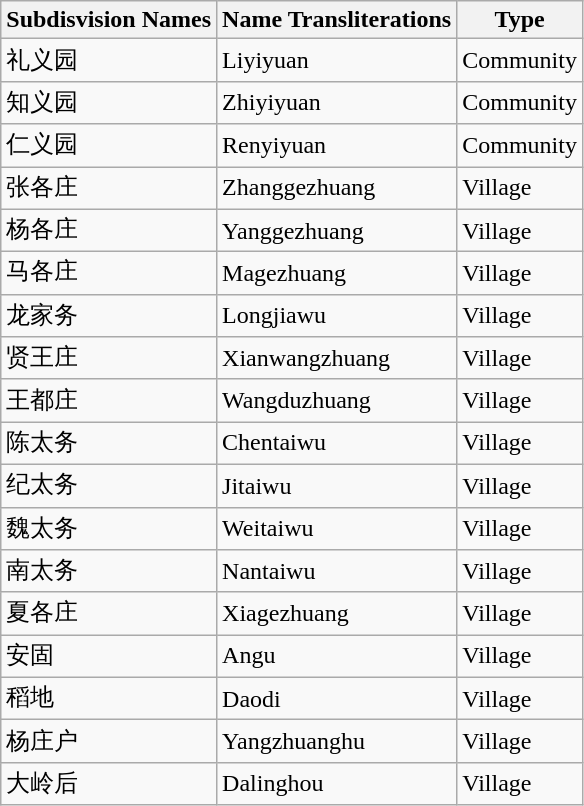<table class="wikitable sortable">
<tr>
<th>Subdisvision Names</th>
<th>Name Transliterations</th>
<th>Type</th>
</tr>
<tr>
<td>礼义园</td>
<td>Liyiyuan</td>
<td>Community</td>
</tr>
<tr>
<td>知义园</td>
<td>Zhiyiyuan</td>
<td>Community</td>
</tr>
<tr>
<td>仁义园</td>
<td>Renyiyuan</td>
<td>Community</td>
</tr>
<tr>
<td>张各庄</td>
<td>Zhanggezhuang</td>
<td>Village</td>
</tr>
<tr>
<td>杨各庄</td>
<td>Yanggezhuang</td>
<td>Village</td>
</tr>
<tr>
<td>马各庄</td>
<td>Magezhuang</td>
<td>Village</td>
</tr>
<tr>
<td>龙家务</td>
<td>Longjiawu</td>
<td>Village</td>
</tr>
<tr>
<td>贤王庄</td>
<td>Xianwangzhuang</td>
<td>Village</td>
</tr>
<tr>
<td>王都庄</td>
<td>Wangduzhuang</td>
<td>Village</td>
</tr>
<tr>
<td>陈太务</td>
<td>Chentaiwu</td>
<td>Village</td>
</tr>
<tr>
<td>纪太务</td>
<td>Jitaiwu</td>
<td>Village</td>
</tr>
<tr>
<td>魏太务</td>
<td>Weitaiwu</td>
<td>Village</td>
</tr>
<tr>
<td>南太务</td>
<td>Nantaiwu</td>
<td>Village</td>
</tr>
<tr>
<td>夏各庄</td>
<td>Xiagezhuang</td>
<td>Village</td>
</tr>
<tr>
<td>安固</td>
<td>Angu</td>
<td>Village</td>
</tr>
<tr>
<td>稻地</td>
<td>Daodi</td>
<td>Village</td>
</tr>
<tr>
<td>杨庄户</td>
<td>Yangzhuanghu</td>
<td>Village</td>
</tr>
<tr>
<td>大岭后</td>
<td>Dalinghou</td>
<td>Village</td>
</tr>
</table>
